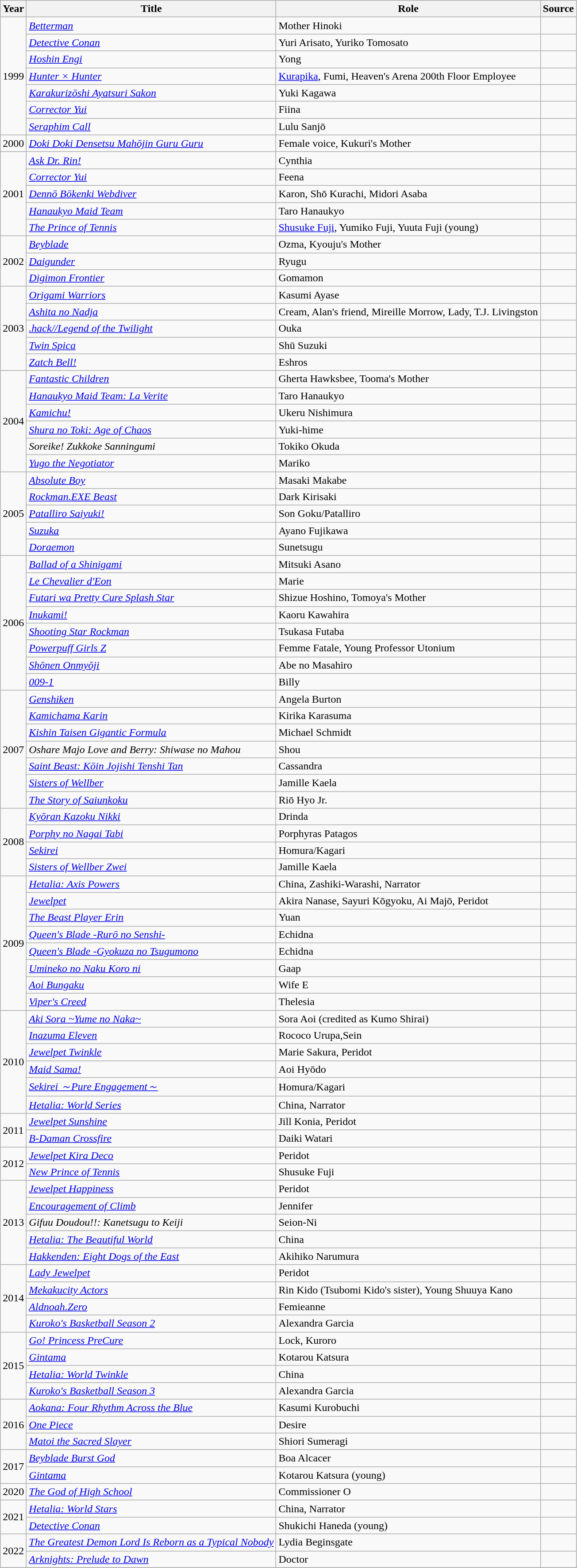<table class="wikitable sortable">
<tr>
<th>Year</th>
<th>Title</th>
<th>Role</th>
<th>Source</th>
</tr>
<tr>
<td rowspan="7">1999</td>
<td><a href='#'><em>Betterman</em></a></td>
<td>Mother Hinoki</td>
<td></td>
</tr>
<tr>
<td><em><a href='#'>Detective Conan</a></em></td>
<td>Yuri Arisato, Yuriko Tomosato</td>
<td></td>
</tr>
<tr>
<td><em><a href='#'>Hoshin Engi</a></em></td>
<td>Yong</td>
<td></td>
</tr>
<tr>
<td><em><a href='#'>Hunter × Hunter</a></em></td>
<td><a href='#'>Kurapika</a>, Fumi, Heaven's Arena 200th Floor Employee</td>
<td></td>
</tr>
<tr>
<td><em><a href='#'>Karakurizōshi Ayatsuri Sakon</a></em></td>
<td>Yuki Kagawa</td>
<td></td>
</tr>
<tr>
<td><em><a href='#'>Corrector Yui</a></em></td>
<td>Fiina</td>
<td></td>
</tr>
<tr>
<td><em><a href='#'>Seraphim Call</a></em></td>
<td>Lulu Sanjō</td>
<td></td>
</tr>
<tr>
<td>2000</td>
<td><a href='#'><em>Doki Doki Densetsu Mahōjin Guru Guru</em></a></td>
<td>Female voice, Kukuri's Mother</td>
<td></td>
</tr>
<tr>
<td rowspan="5">2001</td>
<td><em><a href='#'>Ask Dr. Rin!</a></em></td>
<td>Cynthia</td>
<td></td>
</tr>
<tr>
<td><em><a href='#'>Corrector Yui</a></em></td>
<td>Feena</td>
<td></td>
</tr>
<tr>
<td><em><a href='#'>Dennō Bōkenki Webdiver</a></em></td>
<td>Karon, Shō Kurachi, Midori Asaba</td>
<td></td>
</tr>
<tr>
<td><em><a href='#'>Hanaukyo Maid Team</a></em></td>
<td>Taro Hanaukyo</td>
<td></td>
</tr>
<tr>
<td><em><a href='#'>The Prince of Tennis</a></em></td>
<td><a href='#'>Shusuke Fuji</a>, Yumiko Fuji, Yuuta Fuji (young)</td>
<td></td>
</tr>
<tr>
<td rowspan="3">2002</td>
<td><em><a href='#'>Beyblade</a></em></td>
<td>Ozma, Kyouju's Mother</td>
<td></td>
</tr>
<tr>
<td><em><a href='#'>Daigunder</a></em></td>
<td>Ryugu</td>
<td></td>
</tr>
<tr>
<td><em><a href='#'>Digimon Frontier</a></em></td>
<td>Gomamon</td>
<td></td>
</tr>
<tr>
<td rowspan="5">2003</td>
<td><em><a href='#'>Origami Warriors</a></em></td>
<td>Kasumi Ayase</td>
<td></td>
</tr>
<tr>
<td><em><a href='#'>Ashita no Nadja</a></em></td>
<td>Cream, Alan's friend, Mireille Morrow, Lady, T.J. Livingston</td>
<td></td>
</tr>
<tr>
<td><em><a href='#'>.hack//Legend of the Twilight</a></em></td>
<td>Ouka</td>
<td></td>
</tr>
<tr>
<td><em><a href='#'>Twin Spica</a></em></td>
<td>Shū Suzuki</td>
<td></td>
</tr>
<tr>
<td><em><a href='#'>Zatch Bell!</a></em></td>
<td>Eshros</td>
<td></td>
</tr>
<tr>
<td rowspan="6">2004</td>
<td><em><a href='#'>Fantastic Children</a></em></td>
<td>Gherta Hawksbee, Tooma's Mother</td>
<td></td>
</tr>
<tr>
<td><em><a href='#'>Hanaukyo Maid Team: La Verite</a></em></td>
<td>Taro Hanaukyo</td>
<td></td>
</tr>
<tr>
<td><em><a href='#'>Kamichu!</a></em></td>
<td>Ukeru Nishimura</td>
<td></td>
</tr>
<tr>
<td><em><a href='#'>Shura no Toki: Age of Chaos</a></em></td>
<td>Yuki-hime</td>
<td></td>
</tr>
<tr>
<td><em>Soreike! Zukkoke Sanningumi</em></td>
<td>Tokiko Okuda</td>
<td></td>
</tr>
<tr>
<td><em><a href='#'>Yugo the Negotiator</a></em></td>
<td>Mariko</td>
<td></td>
</tr>
<tr>
<td rowspan="5">2005</td>
<td><em><a href='#'>Absolute Boy</a></em></td>
<td>Masaki Makabe</td>
<td></td>
</tr>
<tr>
<td><em><a href='#'>Rockman.EXE Beast</a></em></td>
<td>Dark Kirisaki</td>
<td></td>
</tr>
<tr>
<td><em><a href='#'>Patalliro Saiyuki!</a></em></td>
<td>Son Goku/Patalliro</td>
<td></td>
</tr>
<tr>
<td><em><a href='#'>Suzuka</a></em></td>
<td>Ayano Fujikawa</td>
<td></td>
</tr>
<tr>
<td><em><a href='#'>Doraemon</a></em></td>
<td>Sunetsugu</td>
<td></td>
</tr>
<tr>
<td rowspan="8">2006</td>
<td><em><a href='#'>Ballad of a Shinigami</a></em></td>
<td>Mitsuki Asano</td>
<td></td>
</tr>
<tr>
<td><em><a href='#'>Le Chevalier d'Eon</a></em></td>
<td>Marie</td>
<td></td>
</tr>
<tr>
<td><em><a href='#'>Futari wa Pretty Cure Splash Star</a></em></td>
<td>Shizue Hoshino, Tomoya's Mother</td>
<td></td>
</tr>
<tr>
<td><em><a href='#'>Inukami!</a></em></td>
<td>Kaoru Kawahira</td>
<td></td>
</tr>
<tr>
<td><em><a href='#'>Shooting Star Rockman</a></em></td>
<td>Tsukasa Futaba</td>
<td></td>
</tr>
<tr>
<td><em><a href='#'>Powerpuff Girls Z</a></em></td>
<td>Femme Fatale, Young Professor Utonium</td>
<td></td>
</tr>
<tr>
<td><em><a href='#'>Shōnen Onmyōji</a></em></td>
<td>Abe no Masahiro</td>
<td></td>
</tr>
<tr>
<td><em><a href='#'>009-1</a></em></td>
<td>Billy</td>
<td></td>
</tr>
<tr>
<td rowspan="7">2007</td>
<td><em><a href='#'>Genshiken</a></em></td>
<td>Angela Burton</td>
<td></td>
</tr>
<tr>
<td><em><a href='#'>Kamichama Karin</a></em></td>
<td>Kirika Karasuma</td>
<td></td>
</tr>
<tr>
<td><em><a href='#'>Kishin Taisen Gigantic Formula</a></em></td>
<td>Michael Schmidt</td>
<td></td>
</tr>
<tr>
<td><em>Oshare Majo Love and Berry: Shiwase no Mahou</em></td>
<td>Shou</td>
<td></td>
</tr>
<tr>
<td><em><a href='#'>Saint Beast: Kōin Jojishi Tenshi Tan</a></em></td>
<td>Cassandra</td>
<td></td>
</tr>
<tr>
<td><em><a href='#'>Sisters of Wellber</a></em></td>
<td>Jamille Kaela</td>
<td></td>
</tr>
<tr>
<td><em><a href='#'>The Story of Saiunkoku</a></em></td>
<td>Riō Hyo Jr.</td>
<td></td>
</tr>
<tr>
<td rowspan="4">2008</td>
<td><em><a href='#'>Kyōran Kazoku Nikki</a></em></td>
<td>Drinda</td>
<td></td>
</tr>
<tr>
<td><em><a href='#'>Porphy no Nagai Tabi</a></em></td>
<td>Porphyras Patagos</td>
<td></td>
</tr>
<tr>
<td><em><a href='#'>Sekirei</a></em></td>
<td>Homura/Kagari</td>
<td></td>
</tr>
<tr>
<td><em><a href='#'>Sisters of Wellber Zwei</a></em></td>
<td>Jamille Kaela</td>
<td></td>
</tr>
<tr>
<td rowspan="8">2009</td>
<td><em><a href='#'>Hetalia: Axis Powers</a></em></td>
<td>China, Zashiki-Warashi, Narrator</td>
<td></td>
</tr>
<tr>
<td><em><a href='#'>Jewelpet</a></em></td>
<td>Akira Nanase, Sayuri Kōgyoku, Ai Majō, Peridot</td>
<td></td>
</tr>
<tr>
<td><em><a href='#'>The Beast Player Erin</a></em></td>
<td>Yuan</td>
<td></td>
</tr>
<tr>
<td><em><a href='#'>Queen's Blade -Rurō no Senshi-</a></em></td>
<td>Echidna</td>
<td></td>
</tr>
<tr>
<td><em><a href='#'>Queen's Blade -Gyokuza no Tsugumono</a></em></td>
<td>Echidna</td>
<td></td>
</tr>
<tr>
<td><em><a href='#'>Umineko no Naku Koro ni</a></em></td>
<td>Gaap</td>
<td></td>
</tr>
<tr>
<td><em><a href='#'>Aoi Bungaku</a></em></td>
<td>Wife E</td>
<td></td>
</tr>
<tr>
<td><em><a href='#'>Viper's Creed</a></em></td>
<td>Thelesia</td>
<td></td>
</tr>
<tr>
<td rowspan="6">2010</td>
<td><em><a href='#'>Aki Sora ~Yume no Naka~</a></em></td>
<td>Sora Aoi (credited as Kumo Shirai)</td>
<td></td>
</tr>
<tr>
<td><em><a href='#'>Inazuma Eleven</a></em></td>
<td>Rococo Urupa,Sein</td>
<td></td>
</tr>
<tr>
<td><em><a href='#'>Jewelpet Twinkle</a></em></td>
<td>Marie Sakura, Peridot</td>
<td></td>
</tr>
<tr>
<td><em><a href='#'>Maid Sama!</a></em></td>
<td>Aoi Hyōdo</td>
<td></td>
</tr>
<tr>
<td><em><a href='#'>Sekirei ～Pure Engagement～</a></em></td>
<td>Homura/Kagari</td>
<td></td>
</tr>
<tr>
<td><em><a href='#'>Hetalia: World Series</a></em></td>
<td>China, Narrator</td>
<td></td>
</tr>
<tr>
<td rowspan="2">2011</td>
<td><em><a href='#'>Jewelpet Sunshine</a></em></td>
<td>Jill Konia, Peridot</td>
<td></td>
</tr>
<tr>
<td><em><a href='#'>B-Daman Crossfire</a></em></td>
<td>Daiki Watari</td>
<td></td>
</tr>
<tr>
<td rowspan="2">2012</td>
<td><em><a href='#'>Jewelpet Kira Deco</a></em></td>
<td>Peridot</td>
<td></td>
</tr>
<tr>
<td><em><a href='#'>New Prince of Tennis</a></em></td>
<td>Shusuke Fuji</td>
<td></td>
</tr>
<tr>
<td rowspan="5">2013</td>
<td><em><a href='#'>Jewelpet Happiness</a></em></td>
<td>Peridot</td>
<td></td>
</tr>
<tr>
<td><em><a href='#'>Encouragement of Climb</a></em></td>
<td>Jennifer</td>
<td></td>
</tr>
<tr>
<td><em>Gifuu Doudou!!: Kanetsugu to Keiji</em></td>
<td>Seion-Ni</td>
<td></td>
</tr>
<tr>
<td><em><a href='#'>Hetalia: The Beautiful World</a></em></td>
<td>China</td>
<td></td>
</tr>
<tr>
<td><em><a href='#'>Hakkenden: Eight Dogs of the East</a></em></td>
<td>Akihiko Narumura</td>
<td></td>
</tr>
<tr>
<td rowspan="4">2014</td>
<td><em><a href='#'>Lady Jewelpet</a></em></td>
<td>Peridot</td>
<td></td>
</tr>
<tr>
<td><em><a href='#'>Mekakucity Actors</a></em></td>
<td>Rin Kido (Tsubomi Kido's sister), Young Shuuya Kano</td>
<td></td>
</tr>
<tr>
<td><em><a href='#'>Aldnoah.Zero</a></em></td>
<td>Femieanne</td>
<td></td>
</tr>
<tr>
<td><a href='#'><em>Kuroko's Basketball Season 2</em></a></td>
<td>Alexandra Garcia</td>
<td></td>
</tr>
<tr>
<td rowspan="4">2015</td>
<td><em><a href='#'>Go! Princess PreCure</a></em></td>
<td>Lock, Kuroro</td>
<td></td>
</tr>
<tr>
<td><em><a href='#'>Gintama</a></em></td>
<td>Kotarou Katsura</td>
<td></td>
</tr>
<tr>
<td><em><a href='#'>Hetalia: World Twinkle</a></em></td>
<td>China</td>
<td></td>
</tr>
<tr>
<td><em><a href='#'>Kuroko's Basketball Season 3</a></em></td>
<td>Alexandra Garcia</td>
<td></td>
</tr>
<tr>
<td rowspan="3">2016</td>
<td><em><a href='#'>Aokana: Four Rhythm Across the Blue</a></em></td>
<td>Kasumi Kurobuchi</td>
<td></td>
</tr>
<tr>
<td><em><a href='#'>One Piece</a></em></td>
<td>Desire</td>
<td></td>
</tr>
<tr>
<td><em><a href='#'>Matoi the Sacred Slayer</a></em></td>
<td>Shiori Sumeragi</td>
<td></td>
</tr>
<tr>
<td rowspan="2">2017</td>
<td><em><a href='#'>Beyblade Burst God</a></em></td>
<td>Boa Alcacer</td>
<td></td>
</tr>
<tr>
<td><em><a href='#'>Gintama</a></em></td>
<td>Kotarou Katsura (young)</td>
<td></td>
</tr>
<tr>
<td>2020</td>
<td><em><a href='#'>The God of High School</a></em></td>
<td>Commissioner O</td>
<td></td>
</tr>
<tr>
<td rowspan="2">2021</td>
<td><em><a href='#'>Hetalia: World Stars</a></em></td>
<td>China, Narrator</td>
<td></td>
</tr>
<tr>
<td><em><a href='#'>Detective Conan</a></em></td>
<td>Shukichi Haneda (young)</td>
<td></td>
</tr>
<tr>
<td rowspan="2">2022</td>
<td><em><a href='#'>The Greatest Demon Lord Is Reborn as a Typical Nobody</a></em></td>
<td>Lydia Beginsgate</td>
<td></td>
</tr>
<tr>
<td><em><a href='#'>Arknights: Prelude to Dawn</a></em></td>
<td>Doctor</td>
<td></td>
</tr>
<tr>
</tr>
</table>
